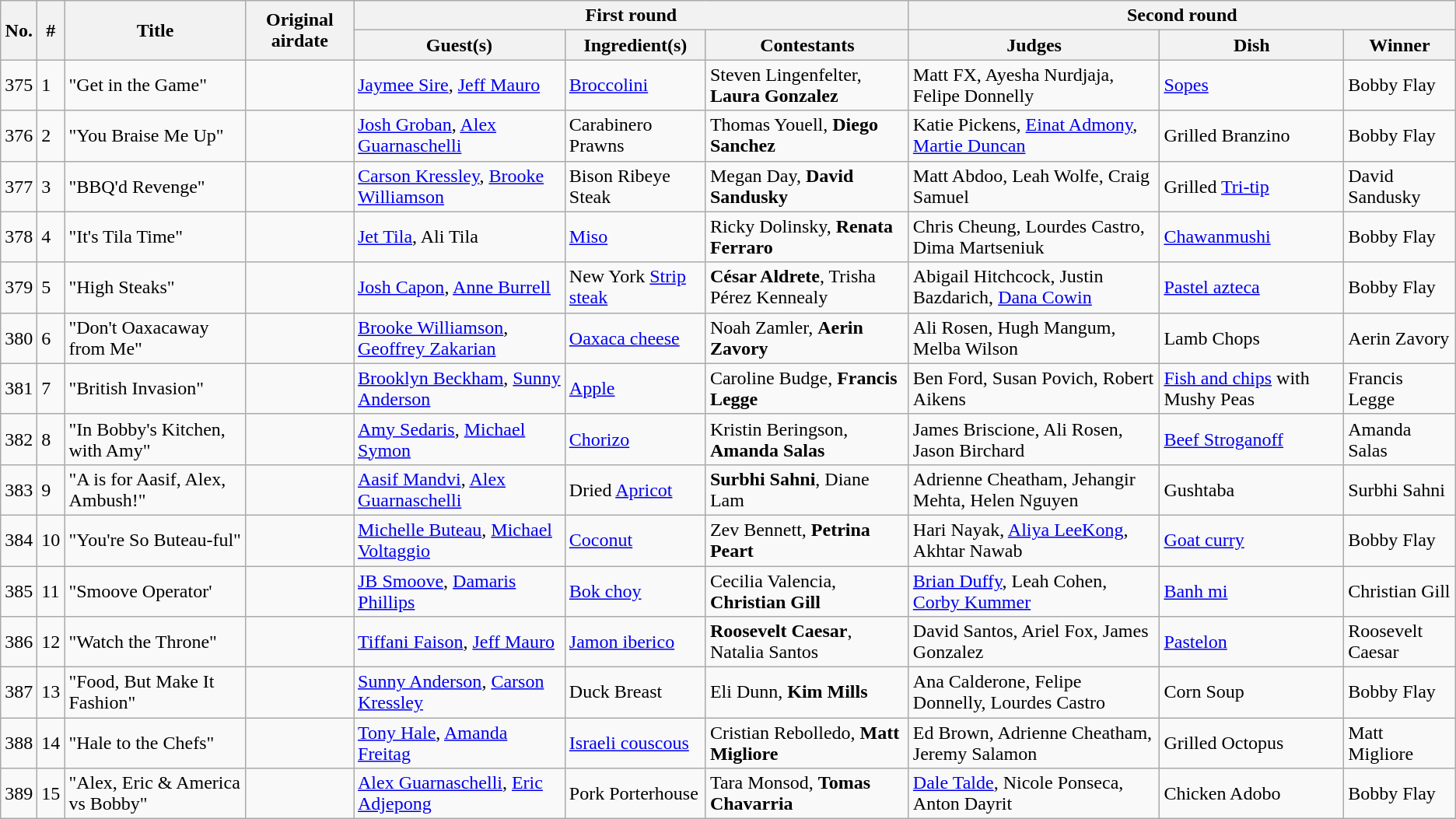<table class="wikitable">
<tr>
<th rowspan="2">No.</th>
<th rowspan="2">#</th>
<th rowspan="2">Title</th>
<th rowspan="2">Original airdate</th>
<th colspan="3">First round</th>
<th colspan="3">Second round</th>
</tr>
<tr>
<th>Guest(s)</th>
<th>Ingredient(s)</th>
<th>Contestants</th>
<th>Judges</th>
<th>Dish</th>
<th>Winner</th>
</tr>
<tr>
<td>375</td>
<td>1</td>
<td>"Get in the Game"</td>
<td></td>
<td><a href='#'>Jaymee Sire</a>, <a href='#'>Jeff Mauro</a></td>
<td><a href='#'>Broccolini</a></td>
<td>Steven Lingenfelter, <strong>Laura Gonzalez</strong></td>
<td>Matt FX, Ayesha Nurdjaja, Felipe Donnelly</td>
<td><a href='#'>Sopes</a></td>
<td>Bobby Flay</td>
</tr>
<tr>
<td>376</td>
<td>2</td>
<td>"You Braise Me Up"</td>
<td></td>
<td><a href='#'>Josh Groban</a>, <a href='#'>Alex Guarnaschelli</a></td>
<td>Carabinero Prawns</td>
<td>Thomas Youell, <strong>Diego Sanchez</strong></td>
<td>Katie Pickens, <a href='#'>Einat Admony</a>, <a href='#'>Martie Duncan</a></td>
<td>Grilled Branzino</td>
<td>Bobby Flay</td>
</tr>
<tr>
<td>377</td>
<td>3</td>
<td>"BBQ'd Revenge"</td>
<td></td>
<td><a href='#'>Carson Kressley</a>, <a href='#'>Brooke Williamson</a></td>
<td>Bison Ribeye Steak</td>
<td>Megan Day, <strong>David Sandusky</strong></td>
<td>Matt Abdoo, Leah Wolfe, Craig Samuel</td>
<td>Grilled <a href='#'>Tri-tip</a></td>
<td>David Sandusky</td>
</tr>
<tr>
<td>378</td>
<td>4</td>
<td>"It's Tila Time"</td>
<td></td>
<td><a href='#'>Jet Tila</a>, Ali Tila</td>
<td><a href='#'>Miso</a></td>
<td>Ricky Dolinsky, <strong>Renata Ferraro</strong></td>
<td>Chris Cheung, Lourdes Castro, Dima Martseniuk</td>
<td><a href='#'>Chawanmushi</a></td>
<td>Bobby Flay</td>
</tr>
<tr>
<td>379</td>
<td>5</td>
<td>"High Steaks"</td>
<td></td>
<td><a href='#'>Josh Capon</a>, <a href='#'>Anne Burrell</a></td>
<td>New York <a href='#'>Strip steak</a></td>
<td><strong>César Aldrete</strong>, Trisha Pérez Kennealy</td>
<td>Abigail Hitchcock, Justin Bazdarich, <a href='#'>Dana Cowin</a></td>
<td><a href='#'>Pastel azteca</a></td>
<td>Bobby Flay</td>
</tr>
<tr>
<td>380</td>
<td>6</td>
<td>"Don't Oaxacaway from Me"</td>
<td></td>
<td><a href='#'>Brooke Williamson</a>, <a href='#'>Geoffrey Zakarian</a></td>
<td><a href='#'>Oaxaca cheese</a></td>
<td>Noah Zamler, <strong>Aerin Zavory</strong></td>
<td>Ali Rosen, Hugh Mangum, Melba Wilson</td>
<td>Lamb Chops</td>
<td>Aerin Zavory</td>
</tr>
<tr>
<td>381</td>
<td>7</td>
<td>"British Invasion"</td>
<td></td>
<td><a href='#'>Brooklyn Beckham</a>, <a href='#'>Sunny Anderson</a></td>
<td><a href='#'>Apple</a></td>
<td>Caroline Budge, <strong>Francis Legge</strong></td>
<td>Ben Ford, Susan Povich, Robert Aikens</td>
<td><a href='#'>Fish and chips</a> with Mushy Peas</td>
<td>Francis Legge</td>
</tr>
<tr>
<td>382</td>
<td>8</td>
<td>"In Bobby's Kitchen, with Amy"</td>
<td></td>
<td><a href='#'>Amy Sedaris</a>, <a href='#'>Michael Symon</a></td>
<td><a href='#'>Chorizo</a></td>
<td>Kristin Beringson, <strong>Amanda Salas</strong></td>
<td>James Briscione, Ali Rosen, Jason Birchard</td>
<td><a href='#'>Beef Stroganoff</a></td>
<td>Amanda Salas</td>
</tr>
<tr>
<td>383</td>
<td>9</td>
<td>"A is for Aasif, Alex, Ambush!"</td>
<td></td>
<td><a href='#'>Aasif Mandvi</a>, <a href='#'>Alex Guarnaschelli</a></td>
<td>Dried <a href='#'>Apricot</a></td>
<td><strong>Surbhi Sahni</strong>, Diane Lam</td>
<td>Adrienne Cheatham, Jehangir Mehta, Helen Nguyen</td>
<td>Gushtaba</td>
<td>Surbhi Sahni</td>
</tr>
<tr>
<td>384</td>
<td>10</td>
<td>"You're So Buteau-ful"</td>
<td></td>
<td><a href='#'>Michelle Buteau</a>, <a href='#'>Michael Voltaggio</a></td>
<td><a href='#'>Coconut</a></td>
<td>Zev Bennett, <strong>Petrina Peart</strong></td>
<td>Hari Nayak, <a href='#'>Aliya LeeKong</a>, Akhtar Nawab</td>
<td><a href='#'>Goat curry</a></td>
<td>Bobby Flay</td>
</tr>
<tr>
<td>385</td>
<td>11</td>
<td>"Smoove Operator'</td>
<td></td>
<td><a href='#'>JB Smoove</a>, <a href='#'>Damaris Phillips</a></td>
<td><a href='#'>Bok choy</a></td>
<td>Cecilia Valencia, <strong>Christian Gill</strong></td>
<td><a href='#'>Brian Duffy</a>, Leah Cohen, <a href='#'>Corby Kummer</a></td>
<td><a href='#'>Banh mi</a></td>
<td>Christian Gill</td>
</tr>
<tr>
<td>386</td>
<td>12</td>
<td>"Watch the Throne"</td>
<td></td>
<td><a href='#'>Tiffani Faison</a>, <a href='#'>Jeff Mauro</a></td>
<td><a href='#'>Jamon iberico</a></td>
<td><strong>Roosevelt Caesar</strong>, Natalia Santos</td>
<td>David Santos, Ariel Fox, James Gonzalez</td>
<td><a href='#'>Pastelon</a></td>
<td>Roosevelt Caesar</td>
</tr>
<tr>
<td>387</td>
<td>13</td>
<td>"Food, But Make It Fashion"</td>
<td></td>
<td><a href='#'>Sunny Anderson</a>, <a href='#'>Carson Kressley</a></td>
<td>Duck Breast</td>
<td>Eli Dunn, <strong>Kim Mills</strong></td>
<td>Ana Calderone, Felipe Donnelly, Lourdes Castro</td>
<td>Corn Soup</td>
<td>Bobby Flay</td>
</tr>
<tr>
<td>388</td>
<td>14</td>
<td>"Hale to the Chefs"</td>
<td></td>
<td><a href='#'>Tony Hale</a>, <a href='#'>Amanda Freitag</a></td>
<td><a href='#'>Israeli couscous</a></td>
<td>Cristian Rebolledo, <strong>Matt Migliore</strong></td>
<td>Ed Brown, Adrienne Cheatham, Jeremy Salamon</td>
<td>Grilled Octopus</td>
<td>Matt Migliore</td>
</tr>
<tr>
<td>389</td>
<td>15</td>
<td>"Alex, Eric & America vs Bobby"</td>
<td></td>
<td><a href='#'>Alex Guarnaschelli</a>, <a href='#'>Eric Adjepong</a></td>
<td>Pork Porterhouse</td>
<td>Tara Monsod, <strong>Tomas Chavarria</strong></td>
<td><a href='#'>Dale Talde</a>, Nicole Ponseca, Anton Dayrit</td>
<td>Chicken Adobo</td>
<td>Bobby Flay</td>
</tr>
</table>
